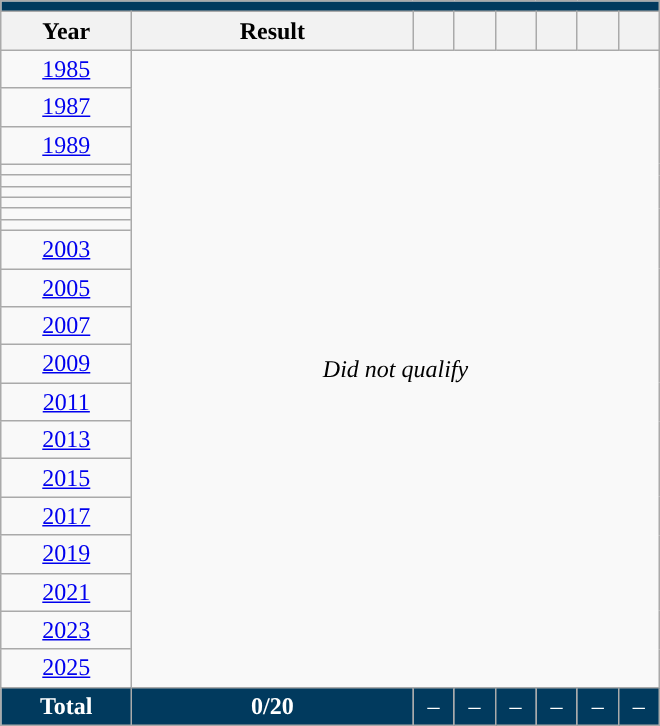<table class="wikitable" style="text-align: center">
<tr>
<th colspan=9 style="background: #013A5E; color: #FFFFFF;"><a href='#'></a></th>
</tr>
<tr>
<th width=80>Year</th>
<th width=180>Result</th>
<th width=20></th>
<th width=20></th>
<th width=20></th>
<th width=20></th>
<th width=20></th>
<th width=20></th>
</tr>
<tr>
<td> <a href='#'>1985</a></td>
<td rowspan=21 colspan=7><em>Did not qualify</em></td>
</tr>
<tr>
<td> <a href='#'>1987</a></td>
</tr>
<tr>
<td> <a href='#'>1989</a></td>
</tr>
<tr>
<td></td>
</tr>
<tr>
<td></td>
</tr>
<tr>
<td></td>
</tr>
<tr>
<td></td>
</tr>
<tr>
<td></td>
</tr>
<tr>
<td></td>
</tr>
<tr>
<td> <a href='#'>2003</a></td>
</tr>
<tr>
<td> <a href='#'>2005</a></td>
</tr>
<tr>
<td> <a href='#'>2007</a></td>
</tr>
<tr>
<td> <a href='#'>2009</a></td>
</tr>
<tr>
<td> <a href='#'>2011</a></td>
</tr>
<tr>
<td> <a href='#'>2013</a></td>
</tr>
<tr>
<td> <a href='#'>2015</a></td>
</tr>
<tr>
<td> <a href='#'>2017</a></td>
</tr>
<tr>
<td> <a href='#'>2019</a></td>
</tr>
<tr>
<td> <a href='#'>2021</a></td>
</tr>
<tr>
<td> <a href='#'>2023</a></td>
</tr>
<tr>
<td> <a href='#'>2025</a></td>
</tr>
<tr>
<td style="background: #013A5E; color: #FFFFFF;"><strong>Total</strong></td>
<td style="background: #013A5E; color: #FFFFFF;"><strong>0/20</strong></td>
<td style="background: #013A5E; color: #FFFFFF;">–</td>
<td style="background: #013A5E; color: #FFFFFF;">–</td>
<td style="background: #013A5E; color: #FFFFFF;">–</td>
<td style="background: #013A5E; color: #FFFFFF;">–</td>
<td style="background: #013A5E; color: #FFFFFF;">–</td>
<td style="background: #013A5E; color: #FFFFFF;">–</td>
</tr>
</table>
